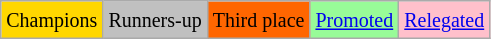<table class="wikitable">
<tr>
<td bgcolor=gold><small>Champions</small></td>
<td bgcolor=silver><small>Runners-up</small></td>
<td bgcolor=ff6600><small>Third place</small></td>
<td bgcolor=palegreen><small><a href='#'>Promoted</a></small></td>
<td bgcolor=pink><small><a href='#'>Relegated</a></small></td>
</tr>
</table>
